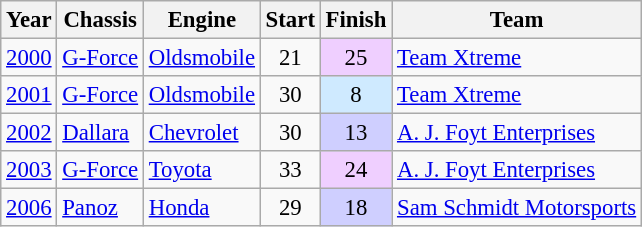<table class="wikitable" style="font-size: 95%;">
<tr>
<th>Year</th>
<th>Chassis</th>
<th>Engine</th>
<th>Start</th>
<th>Finish</th>
<th>Team</th>
</tr>
<tr>
<td><a href='#'>2000</a></td>
<td><a href='#'>G-Force</a></td>
<td><a href='#'>Oldsmobile</a></td>
<td align="center">21</td>
<td align="center" style="background:#EFCFFF;">25</td>
<td><a href='#'>Team Xtreme</a></td>
</tr>
<tr>
<td><a href='#'>2001</a></td>
<td><a href='#'>G-Force</a></td>
<td><a href='#'>Oldsmobile</a></td>
<td align="center">30</td>
<td align="center" style="background:#CFEAFF;">8</td>
<td><a href='#'>Team Xtreme</a></td>
</tr>
<tr>
<td><a href='#'>2002</a></td>
<td><a href='#'>Dallara</a></td>
<td><a href='#'>Chevrolet</a></td>
<td align="center">30</td>
<td align="center" style="background:#CFCFFF;">13</td>
<td><a href='#'>A. J. Foyt Enterprises</a></td>
</tr>
<tr>
<td><a href='#'>2003</a></td>
<td><a href='#'>G-Force</a></td>
<td><a href='#'>Toyota</a></td>
<td align="center">33</td>
<td align="center" style="background:#EFCFFF;">24</td>
<td><a href='#'>A. J. Foyt Enterprises</a></td>
</tr>
<tr>
<td><a href='#'>2006</a></td>
<td><a href='#'>Panoz</a></td>
<td><a href='#'>Honda</a></td>
<td align="center">29</td>
<td align="center" style="background:#CFCFFF;">18</td>
<td><a href='#'>Sam Schmidt Motorsports</a></td>
</tr>
</table>
